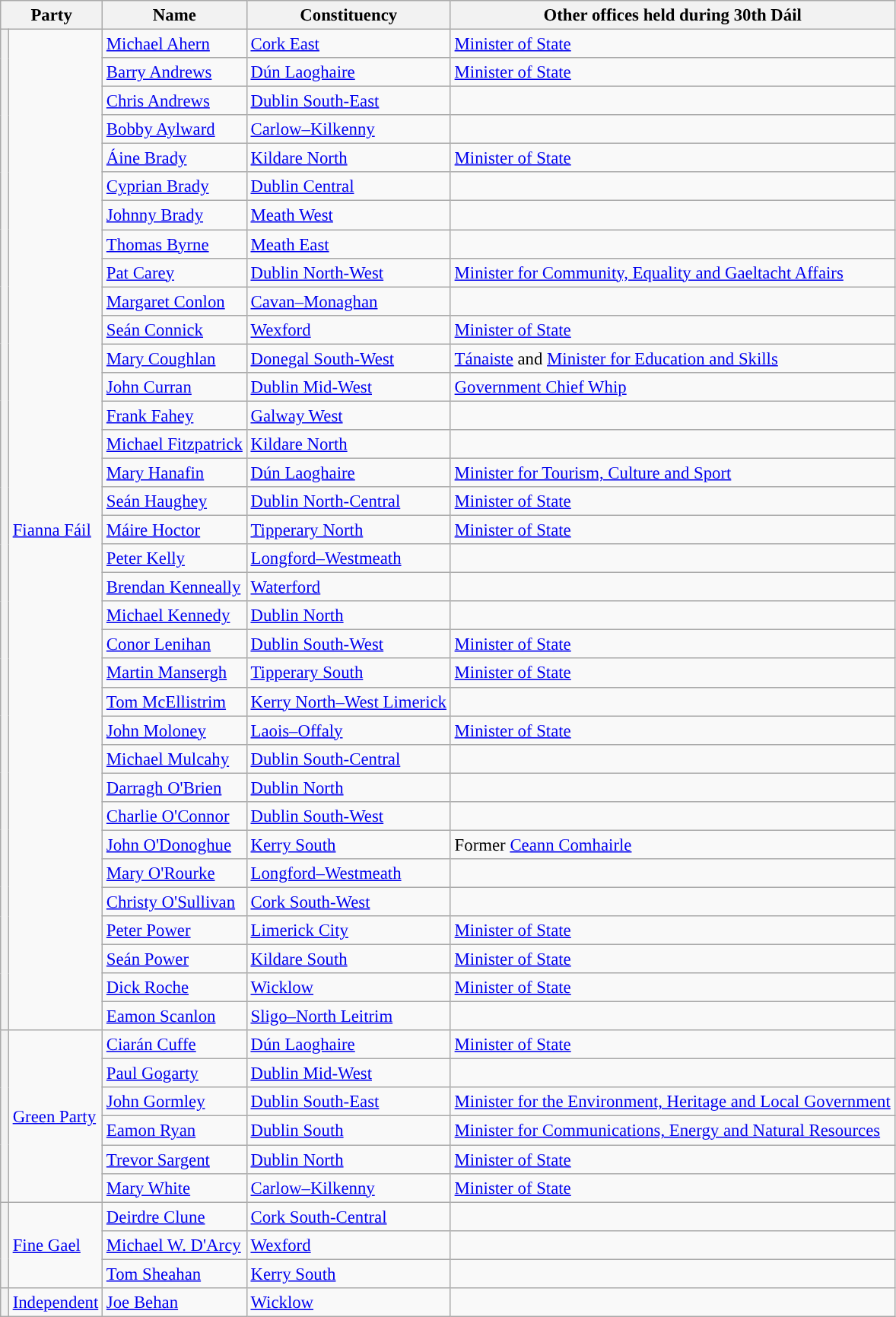<table class="wikitable" style="font-size: 95%;">
<tr>
<th colspan=2>Party</th>
<th>Name</th>
<th>Constituency</th>
<th>Other offices held during 30th Dáil</th>
</tr>
<tr>
<th rowspan=35 style="background-color: "></th>
<td rowspan=35><a href='#'>Fianna Fáil</a></td>
<td><a href='#'>Michael Ahern</a></td>
<td><a href='#'>Cork East</a></td>
<td><a href='#'>Minister of State</a></td>
</tr>
<tr>
<td><a href='#'>Barry Andrews</a></td>
<td><a href='#'>Dún Laoghaire</a></td>
<td><a href='#'>Minister of State</a></td>
</tr>
<tr>
<td><a href='#'>Chris Andrews</a></td>
<td><a href='#'>Dublin South-East</a></td>
<td></td>
</tr>
<tr>
<td><a href='#'>Bobby Aylward</a></td>
<td><a href='#'>Carlow–Kilkenny</a></td>
<td></td>
</tr>
<tr>
<td><a href='#'>Áine Brady</a></td>
<td><a href='#'>Kildare North</a></td>
<td><a href='#'>Minister of State</a></td>
</tr>
<tr>
<td><a href='#'>Cyprian Brady</a></td>
<td><a href='#'>Dublin Central</a></td>
<td></td>
</tr>
<tr>
<td><a href='#'>Johnny Brady</a></td>
<td><a href='#'>Meath West</a></td>
<td></td>
</tr>
<tr>
<td><a href='#'>Thomas Byrne</a></td>
<td><a href='#'>Meath East</a></td>
<td></td>
</tr>
<tr>
<td><a href='#'>Pat Carey</a></td>
<td><a href='#'>Dublin North-West</a></td>
<td><a href='#'>Minister for Community, Equality and Gaeltacht Affairs</a></td>
</tr>
<tr>
<td><a href='#'>Margaret Conlon</a></td>
<td><a href='#'>Cavan–Monaghan</a></td>
<td></td>
</tr>
<tr>
<td><a href='#'>Seán Connick</a></td>
<td><a href='#'>Wexford</a></td>
<td><a href='#'>Minister of State</a></td>
</tr>
<tr>
<td><a href='#'>Mary Coughlan</a></td>
<td><a href='#'>Donegal South-West</a></td>
<td><a href='#'>Tánaiste</a> and <a href='#'>Minister for Education and Skills</a></td>
</tr>
<tr>
<td><a href='#'>John Curran</a></td>
<td><a href='#'>Dublin Mid-West</a></td>
<td><a href='#'>Government Chief Whip</a></td>
</tr>
<tr>
<td><a href='#'>Frank Fahey</a></td>
<td><a href='#'>Galway West</a></td>
<td></td>
</tr>
<tr>
<td><a href='#'>Michael Fitzpatrick</a></td>
<td><a href='#'>Kildare North</a></td>
<td></td>
</tr>
<tr>
<td><a href='#'>Mary Hanafin</a></td>
<td><a href='#'>Dún Laoghaire</a></td>
<td><a href='#'>Minister for Tourism, Culture and Sport</a></td>
</tr>
<tr>
<td><a href='#'>Seán Haughey</a></td>
<td><a href='#'>Dublin North-Central</a></td>
<td><a href='#'>Minister of State</a></td>
</tr>
<tr>
<td><a href='#'>Máire Hoctor</a></td>
<td><a href='#'>Tipperary North</a></td>
<td><a href='#'>Minister of State</a></td>
</tr>
<tr>
<td><a href='#'>Peter Kelly</a></td>
<td><a href='#'>Longford–Westmeath</a></td>
<td></td>
</tr>
<tr>
<td><a href='#'>Brendan Kenneally</a></td>
<td><a href='#'>Waterford</a></td>
<td></td>
</tr>
<tr>
<td><a href='#'>Michael Kennedy</a></td>
<td><a href='#'>Dublin North</a></td>
<td></td>
</tr>
<tr>
<td><a href='#'>Conor Lenihan</a></td>
<td><a href='#'>Dublin South-West</a></td>
<td><a href='#'>Minister of State</a></td>
</tr>
<tr>
<td><a href='#'>Martin Mansergh</a></td>
<td><a href='#'>Tipperary South</a></td>
<td><a href='#'>Minister of State</a></td>
</tr>
<tr>
<td><a href='#'>Tom McEllistrim</a></td>
<td><a href='#'>Kerry North–West Limerick</a></td>
<td></td>
</tr>
<tr>
<td><a href='#'>John Moloney</a></td>
<td><a href='#'>Laois–Offaly</a></td>
<td><a href='#'>Minister of State</a></td>
</tr>
<tr>
<td><a href='#'>Michael Mulcahy</a></td>
<td><a href='#'>Dublin South-Central</a></td>
<td></td>
</tr>
<tr>
<td><a href='#'>Darragh O'Brien</a></td>
<td><a href='#'>Dublin North</a></td>
<td></td>
</tr>
<tr>
<td><a href='#'>Charlie O'Connor</a></td>
<td><a href='#'>Dublin South-West</a></td>
<td></td>
</tr>
<tr>
<td><a href='#'>John O'Donoghue</a></td>
<td><a href='#'>Kerry South</a></td>
<td>Former <a href='#'>Ceann Comhairle</a></td>
</tr>
<tr>
<td><a href='#'>Mary O'Rourke</a></td>
<td><a href='#'>Longford–Westmeath</a></td>
<td></td>
</tr>
<tr>
<td><a href='#'>Christy O'Sullivan</a></td>
<td><a href='#'>Cork South-West</a></td>
<td></td>
</tr>
<tr>
<td><a href='#'>Peter Power</a></td>
<td><a href='#'>Limerick City</a></td>
<td><a href='#'>Minister of State</a></td>
</tr>
<tr>
<td><a href='#'>Seán Power</a></td>
<td><a href='#'>Kildare South</a></td>
<td><a href='#'>Minister of State</a></td>
</tr>
<tr>
<td><a href='#'>Dick Roche</a></td>
<td><a href='#'>Wicklow</a></td>
<td><a href='#'>Minister of State</a></td>
</tr>
<tr>
<td><a href='#'>Eamon Scanlon</a></td>
<td><a href='#'>Sligo–North Leitrim</a></td>
<td></td>
</tr>
<tr>
<th rowspan=6 style="background-color: "></th>
<td rowspan=6><a href='#'>Green Party</a></td>
<td><a href='#'>Ciarán Cuffe</a></td>
<td><a href='#'>Dún Laoghaire</a></td>
<td><a href='#'>Minister of State</a></td>
</tr>
<tr>
<td><a href='#'>Paul Gogarty</a></td>
<td><a href='#'>Dublin Mid-West</a></td>
<td></td>
</tr>
<tr>
<td><a href='#'>John Gormley</a></td>
<td><a href='#'>Dublin South-East</a></td>
<td><a href='#'>Minister for the Environment, Heritage and Local Government</a></td>
</tr>
<tr>
<td><a href='#'>Eamon Ryan</a></td>
<td><a href='#'>Dublin South</a></td>
<td><a href='#'>Minister for Communications, Energy and Natural Resources</a></td>
</tr>
<tr>
<td><a href='#'>Trevor Sargent</a></td>
<td><a href='#'>Dublin North</a></td>
<td><a href='#'>Minister of State</a></td>
</tr>
<tr>
<td><a href='#'>Mary White</a></td>
<td><a href='#'>Carlow–Kilkenny</a></td>
<td><a href='#'>Minister of State</a></td>
</tr>
<tr>
<th rowspan=3 style="background-color: "></th>
<td rowspan=3><a href='#'>Fine Gael</a></td>
<td><a href='#'>Deirdre Clune</a></td>
<td><a href='#'>Cork South-Central</a></td>
<td></td>
</tr>
<tr>
<td><a href='#'>Michael W. D'Arcy</a></td>
<td><a href='#'>Wexford</a></td>
<td></td>
</tr>
<tr>
<td><a href='#'>Tom Sheahan</a></td>
<td><a href='#'>Kerry South</a></td>
<td></td>
</tr>
<tr>
<th style="background-color: "></th>
<td><a href='#'>Independent</a></td>
<td><a href='#'>Joe Behan</a></td>
<td><a href='#'>Wicklow</a></td>
<td></td>
</tr>
</table>
